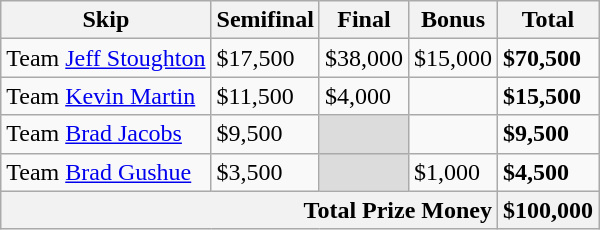<table class="wikitable sortable">
<tr>
<th>Skip</th>
<th>Semifinal</th>
<th>Final</th>
<th>Bonus</th>
<th>Total</th>
</tr>
<tr>
<td>Team <a href='#'>Jeff Stoughton</a></td>
<td>$17,500</td>
<td>$38,000</td>
<td>$15,000</td>
<td><strong>$70,500</strong></td>
</tr>
<tr>
<td>Team <a href='#'>Kevin Martin</a></td>
<td>$11,500</td>
<td>$4,000</td>
<td></td>
<td><strong>$15,500</strong></td>
</tr>
<tr>
<td>Team <a href='#'>Brad Jacobs</a></td>
<td>$9,500</td>
<td bgcolor=#DCDCDC></td>
<td></td>
<td><strong>$9,500</strong></td>
</tr>
<tr>
<td>Team <a href='#'>Brad Gushue</a></td>
<td>$3,500</td>
<td bgcolor=#DCDCDC></td>
<td>$1,000</td>
<td><strong>$4,500</strong></td>
</tr>
<tr class=sortbottom>
<th colspan=4 style="text-align:right;">Total Prize Money</th>
<th>$100,000</th>
</tr>
</table>
